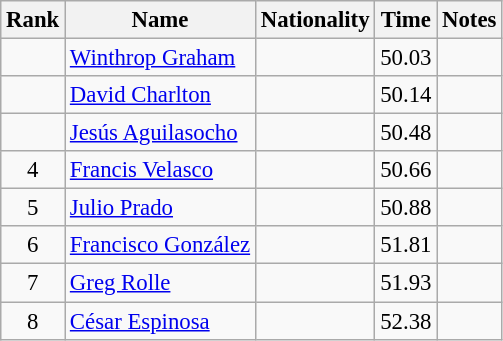<table class="wikitable sortable" style="text-align:center;font-size:95%">
<tr>
<th>Rank</th>
<th>Name</th>
<th>Nationality</th>
<th>Time</th>
<th>Notes</th>
</tr>
<tr>
<td></td>
<td align=left><a href='#'>Winthrop Graham</a></td>
<td align=left></td>
<td>50.03</td>
<td></td>
</tr>
<tr>
<td></td>
<td align=left><a href='#'>David Charlton</a></td>
<td align=left></td>
<td>50.14</td>
<td></td>
</tr>
<tr>
<td></td>
<td align=left><a href='#'>Jesús Aguilasocho</a></td>
<td align=left></td>
<td>50.48</td>
<td></td>
</tr>
<tr>
<td>4</td>
<td align=left><a href='#'>Francis Velasco</a></td>
<td align=left></td>
<td>50.66</td>
<td></td>
</tr>
<tr>
<td>5</td>
<td align=left><a href='#'>Julio Prado</a></td>
<td align=left></td>
<td>50.88</td>
<td></td>
</tr>
<tr>
<td>6</td>
<td align=left><a href='#'>Francisco González</a></td>
<td align=left></td>
<td>51.81</td>
<td></td>
</tr>
<tr>
<td>7</td>
<td align=left><a href='#'>Greg Rolle</a></td>
<td align=left></td>
<td>51.93</td>
<td></td>
</tr>
<tr>
<td>8</td>
<td align=left><a href='#'>César Espinosa</a></td>
<td align=left></td>
<td>52.38</td>
<td></td>
</tr>
</table>
